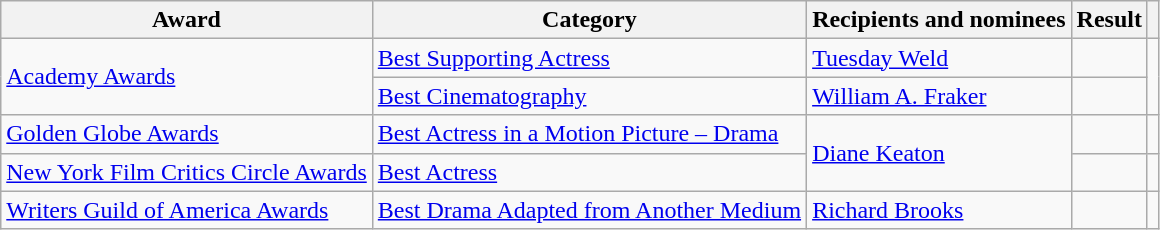<table class="wikitable plainrowheaders">
<tr>
<th scope="col">Award</th>
<th scope="col">Category</th>
<th scope="col">Recipients and nominees</th>
<th scope="col">Result</th>
<th scope="col"></th>
</tr>
<tr>
<td rowspan="2"><a href='#'>Academy Awards</a></td>
<td><a href='#'>Best Supporting Actress</a></td>
<td><a href='#'>Tuesday Weld</a></td>
<td></td>
<td align="center" rowspan="2"></td>
</tr>
<tr>
<td><a href='#'>Best Cinematography</a></td>
<td><a href='#'>William A. Fraker</a></td>
<td></td>
</tr>
<tr>
<td><a href='#'>Golden Globe Awards</a></td>
<td><a href='#'>Best Actress in a Motion Picture – Drama</a></td>
<td rowspan="2"><a href='#'>Diane Keaton</a></td>
<td></td>
<td align="center"></td>
</tr>
<tr>
<td><a href='#'>New York Film Critics Circle Awards</a></td>
<td><a href='#'>Best Actress</a></td>
<td></td>
<td align="center"></td>
</tr>
<tr>
<td><a href='#'>Writers Guild of America Awards</a></td>
<td><a href='#'>Best Drama Adapted from Another Medium</a></td>
<td><a href='#'>Richard Brooks</a></td>
<td></td>
<td align="center"></td>
</tr>
</table>
